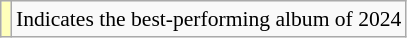<table class="wikitable" style="font-size:90%;">
<tr>
<td style="background-color:#FFFFBB"></td>
<td>Indicates the best-performing album of 2024</td>
</tr>
</table>
